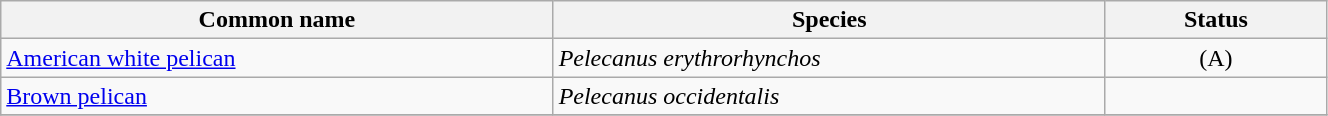<table width=70% class="wikitable">
<tr>
<th width=20%>Common name</th>
<th width=20%>Species</th>
<th width=8%>Status</th>
</tr>
<tr>
<td><a href='#'>American white pelican</a></td>
<td><em>Pelecanus erythrorhynchos</em></td>
<td align=center>(A)</td>
</tr>
<tr>
<td><a href='#'>Brown pelican</a></td>
<td><em>Pelecanus occidentalis</em></td>
<td align=center></td>
</tr>
<tr>
</tr>
</table>
